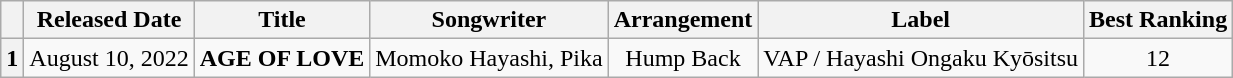<table class="wikitable" style="text-align:center">
<tr>
<th></th>
<th>Released Date</th>
<th>Title</th>
<th>Songwriter</th>
<th>Arrangement</th>
<th>Label</th>
<th>Best Ranking</th>
</tr>
<tr>
<th>1</th>
<td>August 10, 2022</td>
<td><strong>AGE OF LOVE</strong></td>
<td>Momoko Hayashi, Pika</td>
<td>Hump Back</td>
<td>VAP / Hayashi Ongaku Kyōsitsu</td>
<td>12</td>
</tr>
</table>
